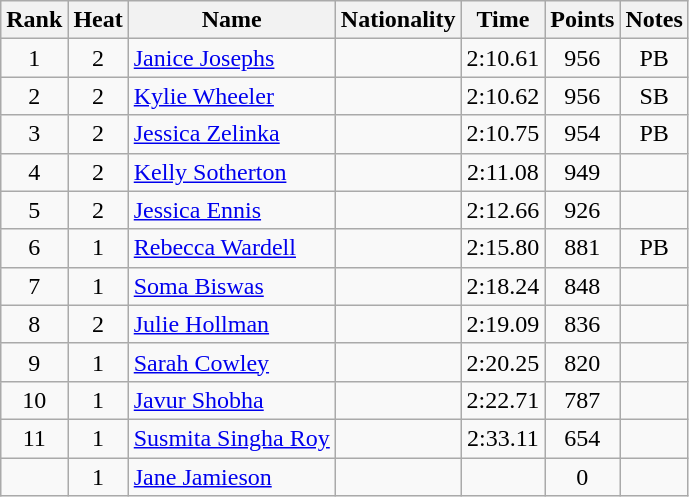<table class="wikitable sortable" style="text-align:center">
<tr>
<th>Rank</th>
<th>Heat</th>
<th>Name</th>
<th>Nationality</th>
<th>Time</th>
<th>Points</th>
<th>Notes</th>
</tr>
<tr>
<td>1</td>
<td>2</td>
<td align="left"><a href='#'>Janice Josephs</a></td>
<td align=left></td>
<td>2:10.61</td>
<td>956</td>
<td>PB</td>
</tr>
<tr>
<td>2</td>
<td>2</td>
<td align="left"><a href='#'>Kylie Wheeler</a></td>
<td align=left></td>
<td>2:10.62</td>
<td>956</td>
<td>SB</td>
</tr>
<tr>
<td>3</td>
<td>2</td>
<td align="left"><a href='#'>Jessica Zelinka</a></td>
<td align=left></td>
<td>2:10.75</td>
<td>954</td>
<td>PB</td>
</tr>
<tr>
<td>4</td>
<td>2</td>
<td align="left"><a href='#'>Kelly Sotherton</a></td>
<td align=left></td>
<td>2:11.08</td>
<td>949</td>
<td></td>
</tr>
<tr>
<td>5</td>
<td>2</td>
<td align="left"><a href='#'>Jessica Ennis</a></td>
<td align=left></td>
<td>2:12.66</td>
<td>926</td>
<td></td>
</tr>
<tr>
<td>6</td>
<td>1</td>
<td align="left"><a href='#'>Rebecca Wardell</a></td>
<td align=left></td>
<td>2:15.80</td>
<td>881</td>
<td>PB</td>
</tr>
<tr>
<td>7</td>
<td>1</td>
<td align="left"><a href='#'>Soma Biswas</a></td>
<td align=left></td>
<td>2:18.24</td>
<td>848</td>
<td></td>
</tr>
<tr>
<td>8</td>
<td>2</td>
<td align="left"><a href='#'>Julie Hollman</a></td>
<td align=left></td>
<td>2:19.09</td>
<td>836</td>
<td></td>
</tr>
<tr>
<td>9</td>
<td>1</td>
<td align="left"><a href='#'>Sarah Cowley</a></td>
<td align=left></td>
<td>2:20.25</td>
<td>820</td>
<td></td>
</tr>
<tr>
<td>10</td>
<td>1</td>
<td align="left"><a href='#'>Javur Shobha</a></td>
<td align=left></td>
<td>2:22.71</td>
<td>787</td>
<td></td>
</tr>
<tr>
<td>11</td>
<td>1</td>
<td align="left"><a href='#'>Susmita Singha Roy</a></td>
<td align=left></td>
<td>2:33.11</td>
<td>654</td>
<td></td>
</tr>
<tr>
<td></td>
<td>1</td>
<td align="left"><a href='#'>Jane Jamieson</a></td>
<td align=left></td>
<td></td>
<td>0</td>
<td></td>
</tr>
</table>
